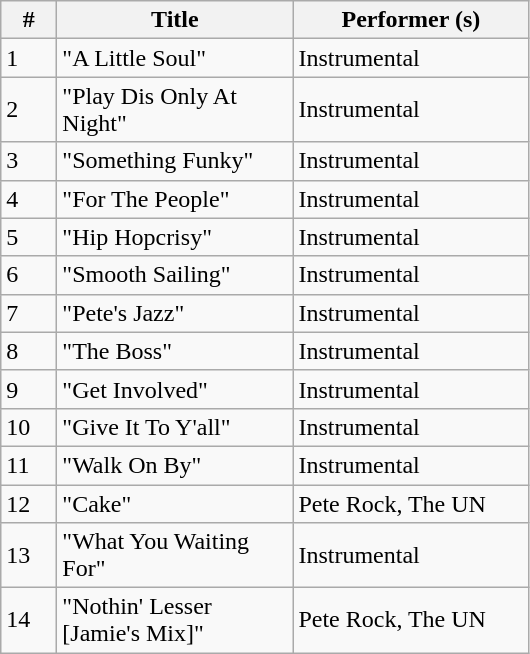<table class="wikitable">
<tr>
<th align="center" width="30">#</th>
<th align="center" width="150">Title</th>
<th align="center" width="150">Performer (s)</th>
</tr>
<tr>
<td>1</td>
<td>"A Little Soul"</td>
<td>Instrumental</td>
</tr>
<tr>
<td>2</td>
<td>"Play Dis Only At Night"</td>
<td>Instrumental</td>
</tr>
<tr>
<td>3</td>
<td>"Something Funky"</td>
<td>Instrumental</td>
</tr>
<tr>
<td>4</td>
<td>"For The People"</td>
<td>Instrumental</td>
</tr>
<tr>
<td>5</td>
<td>"Hip Hopcrisy"</td>
<td>Instrumental</td>
</tr>
<tr>
<td>6</td>
<td>"Smooth Sailing"</td>
<td>Instrumental</td>
</tr>
<tr>
<td>7</td>
<td>"Pete's Jazz"</td>
<td>Instrumental</td>
</tr>
<tr>
<td>8</td>
<td>"The Boss"</td>
<td>Instrumental</td>
</tr>
<tr>
<td>9</td>
<td>"Get Involved"</td>
<td>Instrumental</td>
</tr>
<tr>
<td>10</td>
<td>"Give It To Y'all"</td>
<td>Instrumental</td>
</tr>
<tr>
<td>11</td>
<td>"Walk On By"</td>
<td>Instrumental</td>
</tr>
<tr>
<td>12</td>
<td>"Cake"</td>
<td>Pete Rock, The UN</td>
</tr>
<tr>
<td>13</td>
<td>"What You Waiting For"</td>
<td>Instrumental</td>
</tr>
<tr>
<td>14</td>
<td>"Nothin' Lesser [Jamie's Mix]"</td>
<td>Pete Rock, The UN</td>
</tr>
</table>
